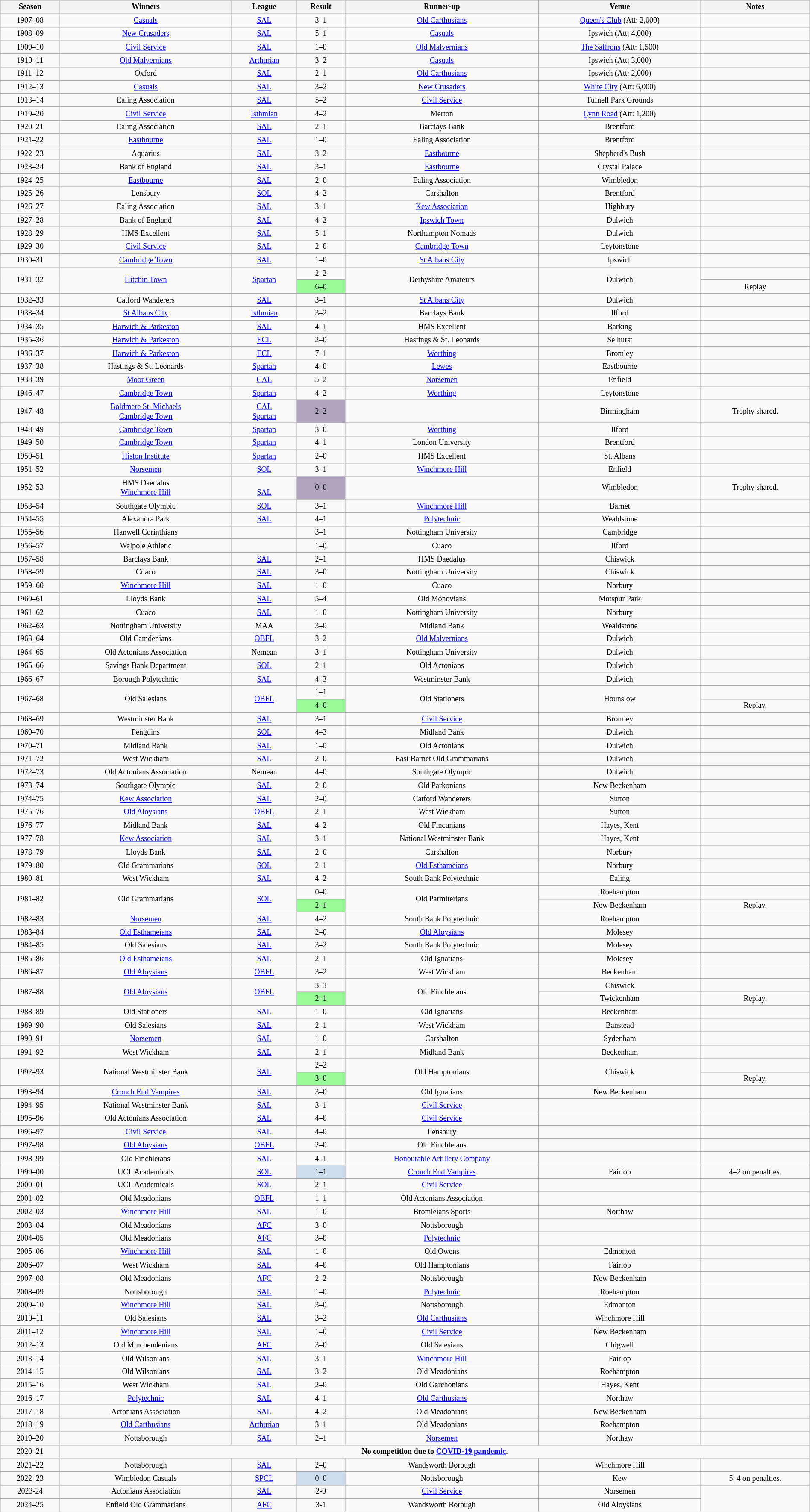<table class="wikitable" style="text-align: center; width: 100%; font-size: 12px">
<tr>
<th>Season</th>
<th>Winners</th>
<th>League</th>
<th>Result</th>
<th>Runner-up</th>
<th>Venue</th>
<th>Notes</th>
</tr>
<tr>
<td>1907–08</td>
<td><a href='#'>Casuals</a></td>
<td><a href='#'>SAL</a></td>
<td>3–1</td>
<td><a href='#'>Old Carthusians</a></td>
<td><a href='#'>Queen's Club</a> (Att: 2,000)</td>
<td></td>
</tr>
<tr>
<td>1908–09</td>
<td><a href='#'>New Crusaders</a></td>
<td><a href='#'>SAL</a></td>
<td>5–1</td>
<td><a href='#'>Casuals</a></td>
<td>Ipswich (Att: 4,000)</td>
<td></td>
</tr>
<tr>
<td>1909–10</td>
<td><a href='#'>Civil Service</a></td>
<td><a href='#'>SAL</a></td>
<td>1–0</td>
<td><a href='#'>Old Malvernians</a></td>
<td><a href='#'>The Saffrons</a> (Att: 1,500)</td>
<td></td>
</tr>
<tr>
<td>1910–11</td>
<td><a href='#'>Old Malvernians</a></td>
<td><a href='#'>Arthurian</a></td>
<td>3–2</td>
<td><a href='#'>Casuals</a></td>
<td>Ipswich (Att: 3,000)</td>
<td></td>
</tr>
<tr>
<td>1911–12</td>
<td>Oxford</td>
<td><a href='#'>SAL</a></td>
<td>2–1</td>
<td><a href='#'>Old Carthusians</a></td>
<td>Ipswich (Att: 2,000)</td>
<td></td>
</tr>
<tr>
<td>1912–13</td>
<td><a href='#'>Casuals</a></td>
<td><a href='#'>SAL</a></td>
<td>3–2</td>
<td><a href='#'>New Crusaders</a></td>
<td><a href='#'>White City</a> (Att: 6,000)</td>
<td></td>
</tr>
<tr>
<td>1913–14</td>
<td>Ealing Association</td>
<td><a href='#'>SAL</a></td>
<td>5–2</td>
<td><a href='#'>Civil Service</a></td>
<td>Tufnell Park Grounds</td>
<td></td>
</tr>
<tr>
<td>1919–20</td>
<td><a href='#'>Civil Service</a></td>
<td><a href='#'>Isthmian</a></td>
<td>4–2</td>
<td>Merton</td>
<td><a href='#'>Lynn Road</a> (Att: 1,200)</td>
<td></td>
</tr>
<tr>
<td>1920–21</td>
<td>Ealing Association</td>
<td><a href='#'>SAL</a></td>
<td>2–1</td>
<td>Barclays Bank</td>
<td>Brentford</td>
<td></td>
</tr>
<tr>
<td>1921–22</td>
<td><a href='#'>Eastbourne</a></td>
<td><a href='#'>SAL</a></td>
<td>1–0</td>
<td>Ealing Association</td>
<td>Brentford</td>
<td></td>
</tr>
<tr>
<td>1922–23</td>
<td>Aquarius</td>
<td><a href='#'>SAL</a></td>
<td>3–2</td>
<td><a href='#'>Eastbourne</a></td>
<td>Shepherd's Bush</td>
<td></td>
</tr>
<tr>
<td>1923–24</td>
<td>Bank of England</td>
<td><a href='#'>SAL</a></td>
<td>3–1</td>
<td><a href='#'>Eastbourne</a></td>
<td>Crystal Palace</td>
<td></td>
</tr>
<tr>
<td>1924–25</td>
<td><a href='#'>Eastbourne</a></td>
<td><a href='#'>SAL</a></td>
<td>2–0</td>
<td>Ealing Association</td>
<td>Wimbledon</td>
<td></td>
</tr>
<tr>
<td>1925–26</td>
<td>Lensbury</td>
<td><a href='#'>SOL</a></td>
<td>4–2</td>
<td>Carshalton</td>
<td>Brentford</td>
<td></td>
</tr>
<tr>
<td>1926–27</td>
<td>Ealing Association</td>
<td><a href='#'>SAL</a></td>
<td>3–1</td>
<td><a href='#'>Kew Association</a></td>
<td>Highbury</td>
<td></td>
</tr>
<tr>
<td>1927–28</td>
<td>Bank of England</td>
<td><a href='#'>SAL</a></td>
<td>4–2</td>
<td><a href='#'>Ipswich Town</a></td>
<td>Dulwich</td>
<td></td>
</tr>
<tr>
<td>1928–29</td>
<td>HMS Excellent</td>
<td><a href='#'>SAL</a></td>
<td>5–1</td>
<td>Northampton Nomads</td>
<td>Dulwich</td>
<td></td>
</tr>
<tr>
<td>1929–30</td>
<td><a href='#'>Civil Service</a></td>
<td><a href='#'>SAL</a></td>
<td>2–0</td>
<td><a href='#'>Cambridge Town</a></td>
<td>Leytonstone</td>
<td></td>
</tr>
<tr>
<td>1930–31</td>
<td><a href='#'>Cambridge Town</a></td>
<td><a href='#'>SAL</a></td>
<td>1–0</td>
<td><a href='#'>St Albans City</a></td>
<td>Ipswich</td>
<td></td>
</tr>
<tr>
<td rowspan=2>1931–32</td>
<td rowspan=2><a href='#'>Hitchin Town</a></td>
<td rowspan=2><a href='#'>Spartan</a></td>
<td>2–2</td>
<td rowspan=2>Derbyshire Amateurs</td>
<td rowspan=2>Dulwich</td>
<td></td>
</tr>
<tr>
<td style="background-color:#98FB98">6–0</td>
<td>Replay</td>
</tr>
<tr>
<td>1932–33</td>
<td>Catford Wanderers</td>
<td><a href='#'>SAL</a></td>
<td>3–1</td>
<td><a href='#'>St Albans City</a></td>
<td>Dulwich</td>
<td></td>
</tr>
<tr>
<td>1933–34</td>
<td><a href='#'>St Albans City</a></td>
<td><a href='#'>Isthmian</a></td>
<td>3–2</td>
<td>Barclays Bank</td>
<td>Ilford</td>
<td></td>
</tr>
<tr>
<td>1934–35</td>
<td><a href='#'>Harwich & Parkeston</a></td>
<td><a href='#'>SAL</a></td>
<td>4–1</td>
<td>HMS Excellent</td>
<td>Barking</td>
<td></td>
</tr>
<tr>
<td>1935–36</td>
<td><a href='#'>Harwich & Parkeston</a></td>
<td><a href='#'>ECL</a></td>
<td>2–0</td>
<td>Hastings & St. Leonards</td>
<td>Selhurst</td>
<td></td>
</tr>
<tr>
<td>1936–37</td>
<td><a href='#'>Harwich & Parkeston</a></td>
<td><a href='#'>ECL</a></td>
<td>7–1</td>
<td><a href='#'>Worthing</a></td>
<td>Bromley</td>
<td></td>
</tr>
<tr>
<td>1937–38</td>
<td>Hastings & St. Leonards</td>
<td><a href='#'>Spartan</a></td>
<td>4–0</td>
<td><a href='#'>Lewes</a></td>
<td>Eastbourne</td>
<td></td>
</tr>
<tr>
<td>1938–39</td>
<td><a href='#'>Moor Green</a></td>
<td><a href='#'>CAL</a></td>
<td>5–2</td>
<td><a href='#'>Norsemen</a></td>
<td>Enfield</td>
<td></td>
</tr>
<tr>
<td>1946–47</td>
<td><a href='#'>Cambridge Town</a></td>
<td><a href='#'>Spartan</a></td>
<td>4–2</td>
<td><a href='#'>Worthing</a></td>
<td>Leytonstone</td>
<td></td>
</tr>
<tr>
<td>1947–48</td>
<td><a href='#'>Boldmere St. Michaels</a><br><a href='#'>Cambridge Town</a></td>
<td><a href='#'>CAL</a><br><a href='#'>Spartan</a></td>
<td style="background-color:#afa3bf">2–2</td>
<td></td>
<td>Birmingham</td>
<td>Trophy shared.</td>
</tr>
<tr>
<td>1948–49</td>
<td><a href='#'>Cambridge Town</a></td>
<td><a href='#'>Spartan</a></td>
<td>3–0</td>
<td><a href='#'>Worthing</a></td>
<td>Ilford</td>
<td></td>
</tr>
<tr>
<td>1949–50</td>
<td><a href='#'>Cambridge Town</a></td>
<td><a href='#'>Spartan</a></td>
<td>4–1</td>
<td>London University</td>
<td>Brentford</td>
<td></td>
</tr>
<tr>
<td>1950–51</td>
<td><a href='#'>Histon Institute</a></td>
<td><a href='#'>Spartan</a></td>
<td>2–0</td>
<td>HMS Excellent</td>
<td>St. Albans</td>
<td></td>
</tr>
<tr>
<td>1951–52</td>
<td><a href='#'>Norsemen</a></td>
<td><a href='#'>SOL</a></td>
<td>3–1</td>
<td><a href='#'>Winchmore Hill</a></td>
<td>Enfield</td>
<td></td>
</tr>
<tr>
<td>1952–53</td>
<td>HMS Daedalus<br><a href='#'>Winchmore Hill</a></td>
<td><br><a href='#'>SAL</a></td>
<td style="background-color:#afa3bf">0–0</td>
<td></td>
<td>Wimbledon</td>
<td>Trophy shared.</td>
</tr>
<tr>
<td>1953–54</td>
<td>Southgate Olympic</td>
<td><a href='#'>SOL</a></td>
<td>3–1</td>
<td><a href='#'>Winchmore Hill</a></td>
<td>Barnet</td>
<td></td>
</tr>
<tr>
<td>1954–55</td>
<td>Alexandra Park</td>
<td><a href='#'>SAL</a></td>
<td>4–1</td>
<td><a href='#'>Polytechnic</a></td>
<td>Wealdstone</td>
<td></td>
</tr>
<tr>
<td>1955–56</td>
<td>Hanwell Corinthians</td>
<td></td>
<td>3–1</td>
<td>Nottingham University</td>
<td>Cambridge</td>
<td></td>
</tr>
<tr>
<td>1956–57</td>
<td>Walpole Athletic</td>
<td></td>
<td>1–0</td>
<td>Cuaco</td>
<td>Ilford</td>
<td></td>
</tr>
<tr>
<td>1957–58</td>
<td>Barclays Bank</td>
<td><a href='#'>SAL</a></td>
<td>2–1</td>
<td>HMS Daedalus</td>
<td>Chiswick</td>
<td></td>
</tr>
<tr>
<td>1958–59</td>
<td>Cuaco</td>
<td><a href='#'>SAL</a></td>
<td>3–0</td>
<td>Nottingham University</td>
<td>Chiswick</td>
<td></td>
</tr>
<tr>
<td>1959–60</td>
<td><a href='#'>Winchmore Hill</a></td>
<td><a href='#'>SAL</a></td>
<td>1–0</td>
<td>Cuaco</td>
<td>Norbury</td>
<td></td>
</tr>
<tr>
<td>1960–61</td>
<td>Lloyds Bank</td>
<td><a href='#'>SAL</a></td>
<td>5–4</td>
<td>Old Monovians</td>
<td>Motspur Park</td>
<td></td>
</tr>
<tr>
<td>1961–62</td>
<td>Cuaco</td>
<td><a href='#'>SAL</a></td>
<td>1–0</td>
<td>Nottingham University</td>
<td>Norbury</td>
<td></td>
</tr>
<tr>
<td>1962–63</td>
<td>Nottingham University</td>
<td>MAA</td>
<td>3–0</td>
<td>Midland Bank</td>
<td>Wealdstone</td>
<td></td>
</tr>
<tr>
<td>1963–64</td>
<td>Old Camdenians</td>
<td><a href='#'>OBFL</a></td>
<td>3–2</td>
<td><a href='#'>Old Malvernians</a></td>
<td>Dulwich</td>
<td></td>
</tr>
<tr>
<td>1964–65</td>
<td>Old Actonians Association</td>
<td>Nemean</td>
<td>3–1</td>
<td>Nottingham University</td>
<td>Dulwich</td>
<td></td>
</tr>
<tr>
<td>1965–66</td>
<td>Savings Bank Department</td>
<td><a href='#'>SOL</a></td>
<td>2–1</td>
<td>Old Actonians</td>
<td>Dulwich</td>
<td></td>
</tr>
<tr>
<td>1966–67</td>
<td>Borough Polytechnic</td>
<td><a href='#'>SAL</a></td>
<td>4–3</td>
<td>Westminster Bank</td>
<td>Dulwich</td>
<td></td>
</tr>
<tr>
<td rowspan=2>1967–68</td>
<td rowspan=2>Old Salesians</td>
<td rowspan=2><a href='#'>OBFL</a></td>
<td>1–1</td>
<td rowspan=2>Old Stationers</td>
<td rowspan=2>Hounslow</td>
<td></td>
</tr>
<tr>
<td style="background-color:#98FB98">4–0</td>
<td>Replay.</td>
</tr>
<tr>
<td>1968–69</td>
<td>Westminster Bank</td>
<td><a href='#'>SAL</a></td>
<td>3–1</td>
<td><a href='#'>Civil Service</a></td>
<td>Bromley</td>
<td></td>
</tr>
<tr>
<td>1969–70</td>
<td>Penguins</td>
<td><a href='#'>SOL</a></td>
<td>4–3</td>
<td>Midland Bank</td>
<td>Dulwich</td>
<td></td>
</tr>
<tr>
<td>1970–71</td>
<td>Midland Bank</td>
<td><a href='#'>SAL</a></td>
<td>1–0</td>
<td>Old Actonians</td>
<td>Dulwich</td>
<td></td>
</tr>
<tr>
<td>1971–72</td>
<td>West Wickham</td>
<td><a href='#'>SAL</a></td>
<td>2–0</td>
<td>East Barnet Old Grammarians</td>
<td>Dulwich</td>
<td></td>
</tr>
<tr>
<td>1972–73</td>
<td>Old Actonians Association</td>
<td>Nemean</td>
<td>4–0</td>
<td>Southgate Olympic</td>
<td>Dulwich</td>
<td></td>
</tr>
<tr>
<td>1973–74</td>
<td>Southgate Olympic</td>
<td><a href='#'>SAL</a></td>
<td>2–0</td>
<td>Old Parkonians</td>
<td>New Beckenham</td>
<td></td>
</tr>
<tr>
<td>1974–75</td>
<td><a href='#'>Kew Association</a></td>
<td><a href='#'>SAL</a></td>
<td>2–0</td>
<td>Catford Wanderers</td>
<td>Sutton</td>
<td></td>
</tr>
<tr>
<td>1975–76</td>
<td><a href='#'>Old Aloysians</a></td>
<td><a href='#'>OBFL</a></td>
<td>2–1</td>
<td>West Wickham</td>
<td>Sutton</td>
<td></td>
</tr>
<tr>
<td>1976–77</td>
<td>Midland Bank</td>
<td><a href='#'>SAL</a></td>
<td>4–2</td>
<td>Old Fincunians</td>
<td>Hayes, Kent</td>
<td></td>
</tr>
<tr>
<td>1977–78</td>
<td><a href='#'>Kew Association</a></td>
<td><a href='#'>SAL</a></td>
<td>3–1</td>
<td>National Westminster Bank</td>
<td>Hayes, Kent</td>
<td></td>
</tr>
<tr>
<td>1978–79</td>
<td>Lloyds Bank</td>
<td><a href='#'>SAL</a></td>
<td>2–0</td>
<td>Carshalton</td>
<td>Norbury</td>
<td></td>
</tr>
<tr>
<td>1979–80</td>
<td>Old Grammarians</td>
<td><a href='#'>SOL</a></td>
<td>2–1</td>
<td><a href='#'>Old Esthameians</a></td>
<td>Norbury</td>
<td></td>
</tr>
<tr>
<td>1980–81</td>
<td>West Wickham</td>
<td><a href='#'>SAL</a></td>
<td>4–2</td>
<td>South Bank Polytechnic</td>
<td>Ealing</td>
<td></td>
</tr>
<tr>
<td rowspan=2>1981–82</td>
<td rowspan=2>Old Grammarians</td>
<td rowspan=2><a href='#'>SOL</a></td>
<td>0–0</td>
<td rowspan=2>Old Parmiterians</td>
<td>Roehampton</td>
<td></td>
</tr>
<tr>
<td style="background-color:#98FB98">2–1</td>
<td>New Beckenham</td>
<td>Replay.</td>
</tr>
<tr>
<td>1982–83</td>
<td><a href='#'>Norsemen</a></td>
<td><a href='#'>SAL</a></td>
<td>4–2</td>
<td>South Bank Polytechnic</td>
<td>Roehampton</td>
<td></td>
</tr>
<tr>
<td>1983–84</td>
<td><a href='#'>Old Esthameians</a></td>
<td><a href='#'>SAL</a></td>
<td>2–0</td>
<td><a href='#'>Old Aloysians</a></td>
<td>Molesey</td>
<td></td>
</tr>
<tr>
<td>1984–85</td>
<td>Old Salesians</td>
<td><a href='#'>SAL</a></td>
<td>3–2</td>
<td>South Bank Polytechnic</td>
<td>Molesey</td>
<td></td>
</tr>
<tr>
<td>1985–86</td>
<td><a href='#'>Old Esthameians</a></td>
<td><a href='#'>SAL</a></td>
<td>2–1</td>
<td>Old Ignatians</td>
<td>Molesey</td>
<td></td>
</tr>
<tr>
<td>1986–87</td>
<td><a href='#'>Old Aloysians</a></td>
<td><a href='#'>OBFL</a></td>
<td>3–2</td>
<td>West Wickham</td>
<td>Beckenham</td>
<td></td>
</tr>
<tr>
<td rowspan=2>1987–88</td>
<td rowspan=2><a href='#'>Old Aloysians</a></td>
<td rowspan=2><a href='#'>OBFL</a></td>
<td>3–3</td>
<td rowspan=2>Old Finchleians</td>
<td>Chiswick</td>
<td></td>
</tr>
<tr>
<td style="background-color:#98FB98">2–1</td>
<td>Twickenham</td>
<td>Replay.</td>
</tr>
<tr>
<td>1988–89</td>
<td>Old Stationers</td>
<td><a href='#'>SAL</a></td>
<td>1–0</td>
<td>Old Ignatians</td>
<td>Beckenham</td>
<td></td>
</tr>
<tr>
<td>1989–90</td>
<td>Old Salesians</td>
<td><a href='#'>SAL</a></td>
<td>2–1</td>
<td>West Wickham</td>
<td>Banstead</td>
<td></td>
</tr>
<tr>
<td>1990–91</td>
<td><a href='#'>Norsemen</a></td>
<td><a href='#'>SAL</a></td>
<td>1–0</td>
<td>Carshalton</td>
<td>Sydenham</td>
<td></td>
</tr>
<tr>
<td>1991–92</td>
<td>West Wickham</td>
<td><a href='#'>SAL</a></td>
<td>2–1</td>
<td>Midland Bank</td>
<td>Beckenham</td>
<td></td>
</tr>
<tr>
<td rowspan=2>1992–93</td>
<td rowspan=2>National Westminster Bank</td>
<td rowspan=2><a href='#'>SAL</a></td>
<td>2–2</td>
<td rowspan=2>Old Hamptonians</td>
<td rowspan=2>Chiswick</td>
<td></td>
</tr>
<tr>
<td style="background-color:#98FB98">3–0</td>
<td>Replay.</td>
</tr>
<tr>
<td>1993–94</td>
<td><a href='#'>Crouch End Vampires</a></td>
<td><a href='#'>SAL</a></td>
<td>3–0</td>
<td>Old Ignatians</td>
<td>New Beckenham</td>
<td></td>
</tr>
<tr>
<td>1994–95</td>
<td>National Westminster Bank</td>
<td><a href='#'>SAL</a></td>
<td>3–1</td>
<td><a href='#'>Civil Service</a></td>
<td></td>
<td></td>
</tr>
<tr>
<td>1995–96</td>
<td>Old Actonians Association</td>
<td><a href='#'>SAL</a></td>
<td>4–0</td>
<td><a href='#'>Civil Service</a></td>
<td></td>
<td></td>
</tr>
<tr>
<td>1996–97</td>
<td><a href='#'>Civil Service</a></td>
<td><a href='#'>SAL</a></td>
<td>4–0</td>
<td>Lensbury</td>
<td></td>
<td></td>
</tr>
<tr>
<td>1997–98</td>
<td><a href='#'>Old Aloysians</a></td>
<td><a href='#'>OBFL</a></td>
<td>2–0</td>
<td>Old Finchleians</td>
<td></td>
<td></td>
</tr>
<tr>
<td>1998–99</td>
<td>Old Finchleians</td>
<td><a href='#'>SAL</a></td>
<td>4–1</td>
<td><a href='#'>Honourable Artillery Company</a></td>
<td></td>
<td></td>
</tr>
<tr>
<td>1999–00</td>
<td>UCL Academicals</td>
<td><a href='#'>SOL</a></td>
<td style="background-color:#cedff2">1–1</td>
<td><a href='#'>Crouch End Vampires</a></td>
<td>Fairlop</td>
<td>4–2 on penalties.</td>
</tr>
<tr>
<td>2000–01</td>
<td>UCL Academicals</td>
<td><a href='#'>SOL</a></td>
<td>2–1</td>
<td><a href='#'>Civil Service</a></td>
<td></td>
<td></td>
</tr>
<tr>
<td>2001–02</td>
<td>Old Meadonians</td>
<td><a href='#'>OBFL</a></td>
<td>1–1</td>
<td>Old Actonians Association</td>
<td></td>
<td></td>
</tr>
<tr>
<td>2002–03</td>
<td><a href='#'>Winchmore Hill</a></td>
<td><a href='#'>SAL</a></td>
<td>1–0</td>
<td>Bromleians Sports</td>
<td>Northaw</td>
<td></td>
</tr>
<tr>
<td>2003–04</td>
<td>Old Meadonians</td>
<td><a href='#'>AFC</a></td>
<td>3–0</td>
<td>Nottsborough</td>
<td></td>
<td></td>
</tr>
<tr>
<td>2004–05</td>
<td>Old Meadonians</td>
<td><a href='#'>AFC</a></td>
<td>3–0</td>
<td><a href='#'>Polytechnic</a></td>
<td></td>
<td></td>
</tr>
<tr>
<td>2005–06</td>
<td><a href='#'>Winchmore Hill</a></td>
<td><a href='#'>SAL</a></td>
<td>1–0</td>
<td>Old Owens</td>
<td>Edmonton</td>
<td></td>
</tr>
<tr>
<td>2006–07</td>
<td>West Wickham</td>
<td><a href='#'>SAL</a></td>
<td>4–0</td>
<td>Old Hamptonians</td>
<td>Fairlop</td>
<td></td>
</tr>
<tr>
<td>2007–08</td>
<td>Old Meadonians</td>
<td><a href='#'>AFC</a></td>
<td>2–2</td>
<td>Nottsborough</td>
<td>New Beckenham</td>
<td></td>
</tr>
<tr>
<td>2008–09</td>
<td>Nottsborough</td>
<td><a href='#'>SAL</a></td>
<td>1–0</td>
<td><a href='#'>Polytechnic</a></td>
<td>Roehampton</td>
<td></td>
</tr>
<tr>
<td>2009–10</td>
<td><a href='#'>Winchmore Hill</a></td>
<td><a href='#'>SAL</a></td>
<td>3–0</td>
<td>Nottsborough</td>
<td>Edmonton</td>
<td></td>
</tr>
<tr>
<td>2010–11</td>
<td>Old Salesians</td>
<td><a href='#'>SAL</a></td>
<td>3–2</td>
<td><a href='#'>Old Carthusians</a></td>
<td>Winchmore Hill</td>
<td></td>
</tr>
<tr>
<td>2011–12</td>
<td><a href='#'>Winchmore Hill</a></td>
<td><a href='#'>SAL</a></td>
<td>1–0</td>
<td><a href='#'>Civil Service</a></td>
<td>New Beckenham</td>
<td></td>
</tr>
<tr>
<td>2012–13</td>
<td>Old Minchendenians</td>
<td><a href='#'>AFC</a></td>
<td>3–0</td>
<td>Old Salesians</td>
<td>Chigwell</td>
<td></td>
</tr>
<tr>
<td>2013–14</td>
<td>Old Wilsonians</td>
<td><a href='#'>SAL</a></td>
<td>3–1</td>
<td><a href='#'>Winchmore Hill</a></td>
<td>Fairlop</td>
<td></td>
</tr>
<tr>
<td>2014–15</td>
<td>Old Wilsonians</td>
<td><a href='#'>SAL</a></td>
<td>3–2</td>
<td>Old Meadonians</td>
<td>Roehampton</td>
<td></td>
</tr>
<tr>
<td>2015–16</td>
<td>West Wickham</td>
<td><a href='#'>SAL</a></td>
<td>2–0</td>
<td>Old Garchonians</td>
<td>Hayes, Kent</td>
<td></td>
</tr>
<tr>
<td>2016–17</td>
<td><a href='#'>Polytechnic</a></td>
<td><a href='#'>SAL</a></td>
<td>4–1</td>
<td><a href='#'>Old Carthusians</a></td>
<td>Northaw</td>
<td></td>
</tr>
<tr>
<td>2017–18</td>
<td>Actonians Association</td>
<td><a href='#'>SAL</a></td>
<td>4–2</td>
<td>Old Meadonians</td>
<td>New Beckenham</td>
<td></td>
</tr>
<tr>
<td>2018–19</td>
<td><a href='#'>Old Carthusians</a></td>
<td><a href='#'>Arthurian</a></td>
<td>3–1</td>
<td>Old Meadonians</td>
<td>Roehampton</td>
<td></td>
</tr>
<tr>
<td>2019–20</td>
<td>Nottsborough</td>
<td><a href='#'>SAL</a></td>
<td>2–1</td>
<td><a href='#'>Norsemen</a></td>
<td>Northaw</td>
<td></td>
</tr>
<tr>
<td>2020–21</td>
<td colspan=6><strong>No competition due to <a href='#'>COVID-19 pandemic</a>.</strong></td>
</tr>
<tr>
<td>2021–22</td>
<td>Nottsborough</td>
<td><a href='#'>SAL</a></td>
<td>2–0</td>
<td>Wandsworth Borough</td>
<td>Winchmore Hill</td>
<td></td>
</tr>
<tr>
<td>2022–23</td>
<td>Wimbledon Casuals</td>
<td><a href='#'>SPCL</a></td>
<td style="background-color:#cedff2">0–0</td>
<td>Nottsborough</td>
<td>Kew</td>
<td>5–4 on penalties.</td>
</tr>
<tr>
<td>2023-24</td>
<td>Actonians Association</td>
<td><a href='#'>SAL</a></td>
<td>2-0</td>
<td><a href='#'>Civil Service</a></td>
<td>Norsemen</td>
</tr>
<tr>
<td>2024–25</td>
<td>Enfield Old Grammarians</td>
<td><a href='#'>AFC</a></td>
<td style="">3-1</td>
<td>Wandsworth Borough</td>
<td Old Aloysians>Old Aloysians</td>
</tr>
</table>
